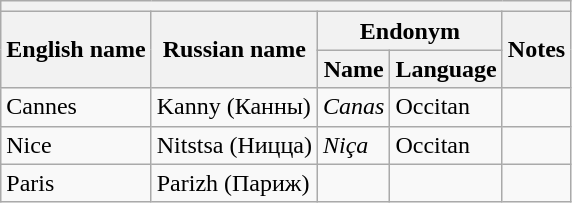<table class="wikitable sortable">
<tr>
<th colspan="5"></th>
</tr>
<tr>
<th rowspan="2">English name</th>
<th rowspan="2">Russian name</th>
<th colspan="2">Endonym</th>
<th rowspan="2">Notes</th>
</tr>
<tr>
<th>Name</th>
<th>Language</th>
</tr>
<tr>
<td>Cannes</td>
<td>Kanny (Канны)</td>
<td><em>Canas</em></td>
<td>Occitan</td>
<td></td>
</tr>
<tr>
<td>Nice</td>
<td>Nitstsa (Ницца)</td>
<td><em>Niça</em></td>
<td>Occitan</td>
<td></td>
</tr>
<tr>
<td>Paris</td>
<td>Parizh (Париж)</td>
<td></td>
<td></td>
<td></td>
</tr>
</table>
